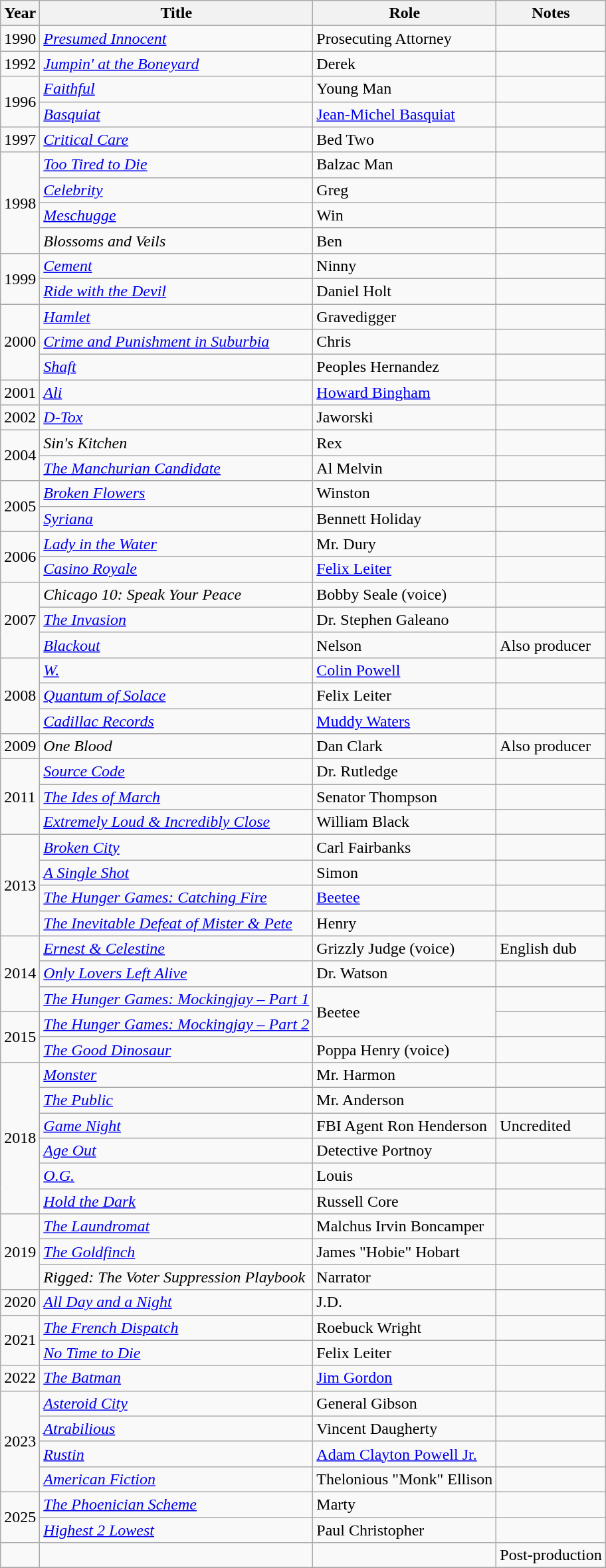<table class="wikitable sortable">
<tr>
<th>Year</th>
<th>Title</th>
<th>Role</th>
<th>Notes</th>
</tr>
<tr>
<td>1990</td>
<td><em><a href='#'>Presumed Innocent</a></em></td>
<td>Prosecuting Attorney</td>
<td></td>
</tr>
<tr>
<td>1992</td>
<td><em><a href='#'>Jumpin' at the Boneyard</a></em></td>
<td>Derek</td>
<td></td>
</tr>
<tr>
<td rowspan="2">1996</td>
<td><em><a href='#'>Faithful</a></em></td>
<td>Young Man</td>
<td></td>
</tr>
<tr>
<td><em><a href='#'>Basquiat</a></em></td>
<td><a href='#'>Jean-Michel Basquiat</a></td>
<td></td>
</tr>
<tr>
<td>1997</td>
<td><em><a href='#'>Critical Care</a></em></td>
<td>Bed Two</td>
<td></td>
</tr>
<tr>
<td rowspan="4">1998</td>
<td><em><a href='#'>Too Tired to Die</a></em></td>
<td>Balzac Man</td>
<td></td>
</tr>
<tr>
<td><em><a href='#'>Celebrity</a></em></td>
<td>Greg</td>
<td></td>
</tr>
<tr>
<td><em><a href='#'>Meschugge</a></em></td>
<td>Win</td>
<td></td>
</tr>
<tr>
<td><em>Blossoms and Veils</em></td>
<td>Ben</td>
<td></td>
</tr>
<tr>
<td rowspan="2">1999</td>
<td><em><a href='#'>Cement</a></em></td>
<td>Ninny</td>
<td></td>
</tr>
<tr>
<td><em><a href='#'>Ride with the Devil</a></em></td>
<td>Daniel Holt</td>
<td></td>
</tr>
<tr>
<td rowspan="3">2000</td>
<td><em><a href='#'>Hamlet</a></em></td>
<td>Gravedigger</td>
<td></td>
</tr>
<tr>
<td><em><a href='#'>Crime and Punishment in Suburbia</a></em></td>
<td>Chris</td>
<td></td>
</tr>
<tr>
<td><em><a href='#'>Shaft</a></em></td>
<td>Peoples Hernandez</td>
<td></td>
</tr>
<tr>
<td>2001</td>
<td><em><a href='#'>Ali</a></em></td>
<td><a href='#'>Howard Bingham</a></td>
<td></td>
</tr>
<tr>
<td>2002</td>
<td><em><a href='#'>D-Tox</a></em></td>
<td>Jaworski</td>
<td></td>
</tr>
<tr>
<td rowspan="2">2004</td>
<td><em>Sin's Kitchen</em></td>
<td>Rex</td>
<td></td>
</tr>
<tr>
<td><em><a href='#'>The Manchurian Candidate</a></em></td>
<td>Al Melvin</td>
<td></td>
</tr>
<tr>
<td rowspan="2">2005</td>
<td><em><a href='#'>Broken Flowers</a></em></td>
<td>Winston</td>
<td></td>
</tr>
<tr>
<td><em><a href='#'>Syriana</a></em></td>
<td>Bennett Holiday</td>
<td></td>
</tr>
<tr>
<td rowspan="2">2006</td>
<td><em><a href='#'>Lady in the Water</a></em></td>
<td>Mr. Dury</td>
<td></td>
</tr>
<tr>
<td><em><a href='#'>Casino Royale</a></em></td>
<td><a href='#'>Felix Leiter</a></td>
<td></td>
</tr>
<tr>
<td rowspan="3">2007</td>
<td><em>Chicago 10: Speak Your Peace</em></td>
<td>Bobby Seale (voice)</td>
<td></td>
</tr>
<tr>
<td><em><a href='#'>The Invasion</a></em></td>
<td>Dr. Stephen Galeano</td>
<td></td>
</tr>
<tr>
<td><em><a href='#'>Blackout</a></em></td>
<td>Nelson</td>
<td>Also producer</td>
</tr>
<tr>
<td rowspan="3">2008</td>
<td><em><a href='#'>W.</a></em></td>
<td><a href='#'>Colin Powell</a></td>
<td></td>
</tr>
<tr>
<td><em><a href='#'>Quantum of Solace</a></em></td>
<td>Felix Leiter</td>
<td></td>
</tr>
<tr>
<td><em><a href='#'>Cadillac Records</a></em></td>
<td><a href='#'>Muddy Waters</a></td>
<td></td>
</tr>
<tr>
<td>2009</td>
<td><em>One Blood</em></td>
<td>Dan Clark</td>
<td>Also producer</td>
</tr>
<tr>
<td rowspan="3">2011</td>
<td><em><a href='#'>Source Code</a></em></td>
<td>Dr. Rutledge</td>
<td></td>
</tr>
<tr>
<td><em><a href='#'>The Ides of March</a></em></td>
<td>Senator Thompson</td>
<td></td>
</tr>
<tr>
<td><em><a href='#'>Extremely Loud & Incredibly Close</a></em></td>
<td>William Black</td>
<td></td>
</tr>
<tr>
<td rowspan="4">2013</td>
<td><em><a href='#'>Broken City</a></em></td>
<td>Carl Fairbanks</td>
<td></td>
</tr>
<tr>
<td><em><a href='#'>A Single Shot</a></em></td>
<td>Simon</td>
<td></td>
</tr>
<tr>
<td><em><a href='#'>The Hunger Games: Catching Fire</a></em></td>
<td><a href='#'>Beetee</a></td>
<td></td>
</tr>
<tr>
<td><em><a href='#'>The Inevitable Defeat of Mister & Pete</a></em></td>
<td>Henry</td>
<td></td>
</tr>
<tr>
<td rowspan="3">2014</td>
<td><em><a href='#'>Ernest & Celestine</a></em></td>
<td>Grizzly Judge (voice)</td>
<td>English dub</td>
</tr>
<tr>
<td><em><a href='#'>Only Lovers Left Alive</a></em></td>
<td>Dr. Watson</td>
<td></td>
</tr>
<tr>
<td><em><a href='#'>The Hunger Games: Mockingjay – Part 1</a></em></td>
<td rowspan=2>Beetee</td>
<td></td>
</tr>
<tr>
<td rowspan="2">2015</td>
<td><em><a href='#'>The Hunger Games: Mockingjay – Part 2</a></em></td>
<td></td>
</tr>
<tr>
<td><em><a href='#'>The Good Dinosaur</a></em></td>
<td>Poppa Henry (voice)</td>
<td></td>
</tr>
<tr>
<td rowspan="6">2018</td>
<td><em><a href='#'>Monster</a></em></td>
<td>Mr. Harmon</td>
<td></td>
</tr>
<tr>
<td><em><a href='#'>The Public</a></em></td>
<td>Mr. Anderson</td>
<td></td>
</tr>
<tr>
<td><em><a href='#'>Game Night</a></em></td>
<td>FBI Agent Ron Henderson</td>
<td>Uncredited</td>
</tr>
<tr>
<td><em><a href='#'>Age Out</a></em></td>
<td>Detective Portnoy</td>
<td></td>
</tr>
<tr>
<td><em><a href='#'>O.G.</a></em></td>
<td>Louis</td>
<td></td>
</tr>
<tr>
<td><em><a href='#'>Hold the Dark</a></em></td>
<td>Russell Core</td>
<td></td>
</tr>
<tr>
<td rowspan="3">2019</td>
<td><em><a href='#'>The Laundromat</a></em></td>
<td>Malchus Irvin Boncamper</td>
<td></td>
</tr>
<tr>
<td><em><a href='#'>The Goldfinch</a></em></td>
<td>James "Hobie" Hobart</td>
<td></td>
</tr>
<tr>
<td><em>Rigged: The Voter Suppression Playbook</em></td>
<td>Narrator</td>
<td></td>
</tr>
<tr>
<td>2020</td>
<td><em><a href='#'>All Day and a Night</a></em></td>
<td>J.D.</td>
<td></td>
</tr>
<tr>
<td rowspan="2">2021</td>
<td><em><a href='#'>The French Dispatch</a></em></td>
<td>Roebuck Wright</td>
<td></td>
</tr>
<tr>
<td><em><a href='#'>No Time to Die</a></em></td>
<td>Felix Leiter</td>
<td></td>
</tr>
<tr>
<td>2022</td>
<td><em><a href='#'>The Batman</a></em></td>
<td><a href='#'>Jim Gordon</a></td>
<td></td>
</tr>
<tr>
<td rowspan=4>2023</td>
<td><em><a href='#'>Asteroid City</a></em></td>
<td>General Gibson</td>
<td></td>
</tr>
<tr>
<td><em><a href='#'>Atrabilious</a></em></td>
<td>Vincent Daugherty</td>
<td></td>
</tr>
<tr>
<td><em><a href='#'>Rustin</a></em></td>
<td><a href='#'>Adam Clayton Powell Jr.</a></td>
<td></td>
</tr>
<tr>
<td><em><a href='#'>American Fiction</a></em></td>
<td>Thelonious "Monk" Ellison</td>
<td></td>
</tr>
<tr>
<td rowspan="2">2025</td>
<td><em><a href='#'>The Phoenician Scheme</a></em></td>
<td>Marty</td>
<td></td>
</tr>
<tr>
<td><em><a href='#'>Highest 2 Lowest</a></em></td>
<td>Paul Christopher</td>
<td></td>
</tr>
<tr>
<td></td>
<td></td>
<td></td>
<td>Post-production</td>
</tr>
<tr>
</tr>
</table>
